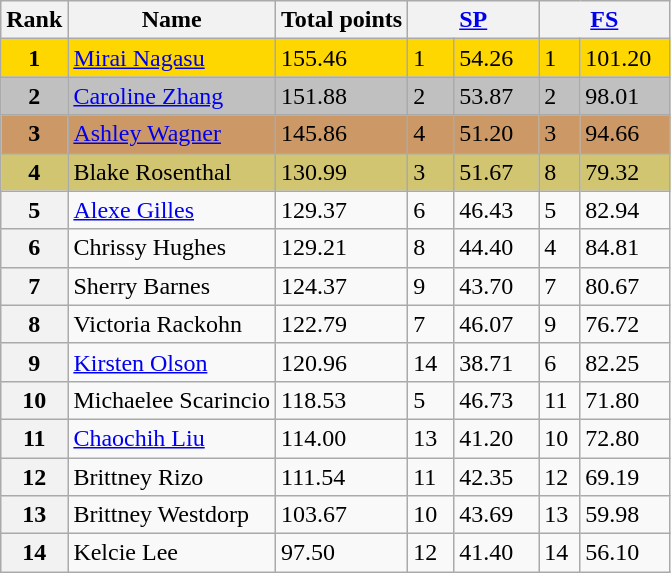<table class="wikitable">
<tr>
<th>Rank</th>
<th>Name</th>
<th>Total points</th>
<th colspan="2" width="80px"><a href='#'>SP</a></th>
<th colspan="2" width="80px"><a href='#'>FS</a></th>
</tr>
<tr bgcolor="gold">
<td align="center"><strong>1</strong></td>
<td><a href='#'>Mirai Nagasu</a></td>
<td>155.46</td>
<td>1</td>
<td>54.26</td>
<td>1</td>
<td>101.20</td>
</tr>
<tr bgcolor="silver">
<td align="center"><strong>2</strong></td>
<td><a href='#'>Caroline Zhang</a></td>
<td>151.88</td>
<td>2</td>
<td>53.87</td>
<td>2</td>
<td>98.01</td>
</tr>
<tr bgcolor="cc9966">
<td align="center"><strong>3</strong></td>
<td><a href='#'>Ashley Wagner</a></td>
<td>145.86</td>
<td>4</td>
<td>51.20</td>
<td>3</td>
<td>94.66</td>
</tr>
<tr bgcolor="#d1c571">
<td align="center"><strong>4</strong></td>
<td>Blake Rosenthal</td>
<td>130.99</td>
<td>3</td>
<td>51.67</td>
<td>8</td>
<td>79.32</td>
</tr>
<tr>
<th>5</th>
<td><a href='#'>Alexe Gilles</a></td>
<td>129.37</td>
<td>6</td>
<td>46.43</td>
<td>5</td>
<td>82.94</td>
</tr>
<tr>
<th>6</th>
<td>Chrissy Hughes</td>
<td>129.21</td>
<td>8</td>
<td>44.40</td>
<td>4</td>
<td>84.81</td>
</tr>
<tr>
<th>7</th>
<td>Sherry Barnes</td>
<td>124.37</td>
<td>9</td>
<td>43.70</td>
<td>7</td>
<td>80.67</td>
</tr>
<tr>
<th>8</th>
<td>Victoria Rackohn</td>
<td>122.79</td>
<td>7</td>
<td>46.07</td>
<td>9</td>
<td>76.72</td>
</tr>
<tr>
<th>9</th>
<td><a href='#'>Kirsten Olson</a></td>
<td>120.96</td>
<td>14</td>
<td>38.71</td>
<td>6</td>
<td>82.25</td>
</tr>
<tr>
<th>10</th>
<td>Michaelee Scarincio</td>
<td>118.53</td>
<td>5</td>
<td>46.73</td>
<td>11</td>
<td>71.80</td>
</tr>
<tr>
<th>11</th>
<td><a href='#'>Chaochih Liu</a></td>
<td>114.00</td>
<td>13</td>
<td>41.20</td>
<td>10</td>
<td>72.80</td>
</tr>
<tr>
<th>12</th>
<td>Brittney Rizo</td>
<td>111.54</td>
<td>11</td>
<td>42.35</td>
<td>12</td>
<td>69.19</td>
</tr>
<tr>
<th>13</th>
<td>Brittney Westdorp</td>
<td>103.67</td>
<td>10</td>
<td>43.69</td>
<td>13</td>
<td>59.98</td>
</tr>
<tr>
<th>14</th>
<td>Kelcie Lee</td>
<td>97.50</td>
<td>12</td>
<td>41.40</td>
<td>14</td>
<td>56.10</td>
</tr>
</table>
